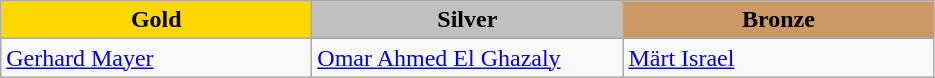<table class="wikitable" style="text-align:left">
<tr align="center">
<td width=200 bgcolor=gold><strong>Gold</strong></td>
<td width=200 bgcolor=silver><strong>Silver</strong></td>
<td width=200 bgcolor=CC9966><strong>Bronze</strong></td>
</tr>
<tr>
<td><a href='#'>Gerhard Mayer</a><br><em></em></td>
<td><a href='#'>Omar Ahmed El Ghazaly</a><br><em></em></td>
<td><a href='#'>Märt Israel</a><br><em></em></td>
</tr>
</table>
